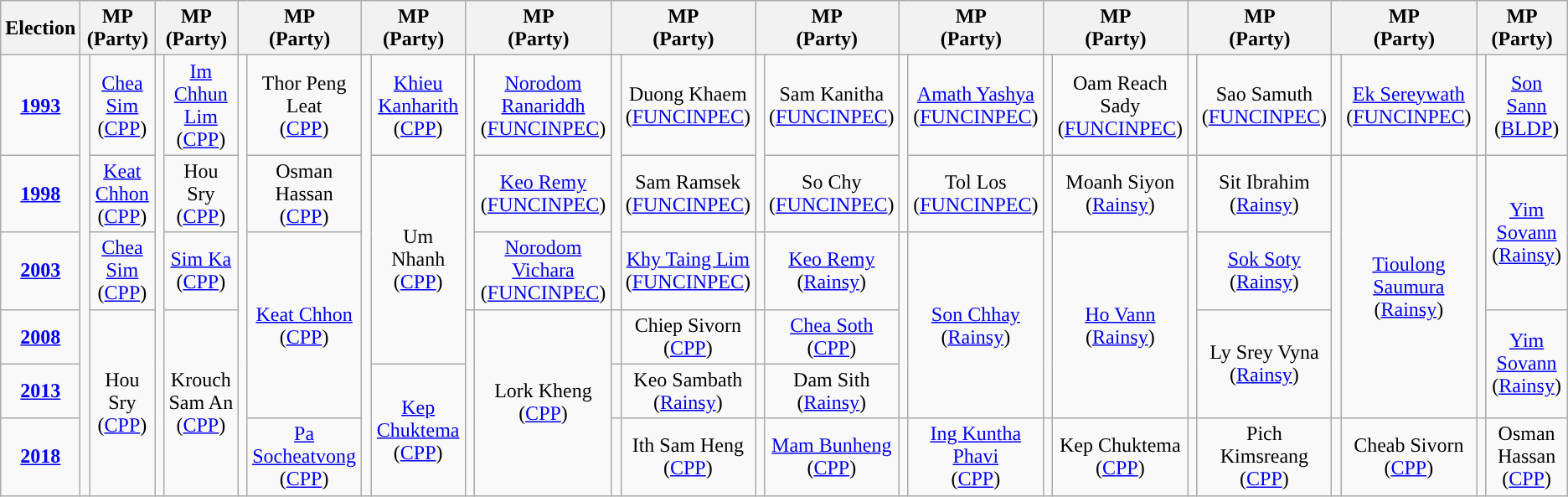<table class="wikitable" style="text-align:center">
<tr>
<th>Election</th>
<th colspan=2>MP<br>(Party)</th>
<th colspan=2>MP<br>(Party)</th>
<th colspan=2>MP<br>(Party)</th>
<th colspan=2>MP<br>(Party)</th>
<th colspan=2>MP<br>(Party)</th>
<th colspan=2>MP<br>(Party)</th>
<th colspan=2>MP<br>(Party)</th>
<th colspan=2>MP<br>(Party)</th>
<th colspan=2>MP<br>(Party)</th>
<th colspan=2>MP<br>(Party)</th>
<th colspan=2>MP<br>(Party)</th>
<th colspan=2>MP<br>(Party)</th>
</tr>
<tr>
<td><strong><a href='#'>1993</a></strong></td>
<td rowspan=6; style="background-color: "></td>
<td rowspan=1><a href='#'>Chea Sim</a><br>(<a href='#'>CPP</a>)</td>
<td rowspan=6; style="background-color: "></td>
<td rowspan=1><a href='#'>Im Chhun Lim</a><br>(<a href='#'>CPP</a>)</td>
<td rowspan=6; style="background-color: "></td>
<td rowspan=1>Thor Peng Leat<br>(<a href='#'>CPP</a>)</td>
<td rowspan=6; style="background-color: "></td>
<td rowspan=1><a href='#'>Khieu Kanharith</a><br>(<a href='#'>CPP</a>)</td>
<td rowspan=3; style="background-color: "></td>
<td rowspan=1><a href='#'>Norodom Ranariddh</a><br>(<a href='#'>FUNCINPEC</a>)</td>
<td rowspan=3; style="background-color: "></td>
<td rowspan=1>Duong Khaem<br>(<a href='#'>FUNCINPEC</a>)</td>
<td rowspan=2; style="background-color: "></td>
<td rowspan=1>Sam Kanitha<br>(<a href='#'>FUNCINPEC</a>)</td>
<td rowspan=2; style="background-color: "></td>
<td rowspan=1><a href='#'>Amath Yashya</a><br>(<a href='#'>FUNCINPEC</a>)</td>
<td rowspan=1; style="background-color: "></td>
<td rowspan=1>Oam Reach Sady<br>(<a href='#'>FUNCINPEC</a>)</td>
<td rowspan=1; style="background-color: "></td>
<td rowspan=1>Sao Samuth<br>(<a href='#'>FUNCINPEC</a>)</td>
<td rowspan=1; style="background-color: "></td>
<td rowspan=1><a href='#'>Ek Sereywath</a><br>(<a href='#'>FUNCINPEC</a>)</td>
<td rowspan=1; style="background-color: "></td>
<td rowspan=1><a href='#'>Son Sann</a><br>(<a href='#'>BLDP</a>)</td>
</tr>
<tr>
<td><strong><a href='#'>1998</a></strong></td>
<td rowspan=1><a href='#'>Keat Chhon</a><br>(<a href='#'>CPP</a>)</td>
<td rowspan=1>Hou Sry<br>(<a href='#'>CPP</a>)</td>
<td rowspan=1>Osman Hassan<br>(<a href='#'>CPP</a>)</td>
<td rowspan=3>Um Nhanh<br>(<a href='#'>CPP</a>)</td>
<td rowspan=1><a href='#'>Keo Remy</a><br>(<a href='#'>FUNCINPEC</a>)</td>
<td rowspan=1>Sam Ramsek<br>(<a href='#'>FUNCINPEC</a>)</td>
<td rowspan=1>So Chy<br>(<a href='#'>FUNCINPEC</a>)</td>
<td rowspan=1>Tol Los<br>(<a href='#'>FUNCINPEC</a>)</td>
<td rowspan=4; style="background-color: "></td>
<td rowspan=1>Moanh Siyon<br>(<a href='#'>Rainsy</a>)</td>
<td rowspan=4; style="background-color: "></td>
<td rowspan=1>Sit Ibrahim<br>(<a href='#'>Rainsy</a>)</td>
<td rowspan=4; style="background-color: "></td>
<td rowspan=4><a href='#'>Tioulong Saumura</a><br>(<a href='#'>Rainsy</a>)</td>
<td rowspan=4; style="background-color: "></td>
<td rowspan=2><a href='#'>Yim Sovann</a><br>(<a href='#'>Rainsy</a>)</td>
</tr>
<tr>
<td><strong><a href='#'>2003</a></strong></td>
<td rowspan=1><a href='#'>Chea Sim</a><br>(<a href='#'>CPP</a>)</td>
<td rowspan=1><a href='#'>Sim Ka</a><br>(<a href='#'>CPP</a>)</td>
<td rowspan=3><a href='#'>Keat Chhon</a><br>(<a href='#'>CPP</a>)</td>
<td rowspan=1><a href='#'>Norodom Vichara</a><br>(<a href='#'>FUNCINPEC</a>)</td>
<td rowspan=1><a href='#'>Khy Taing Lim</a><br>(<a href='#'>FUNCINPEC</a>)</td>
<td rowspan=1; style="background-color: "></td>
<td rowspan=1><a href='#'>Keo Remy</a><br>(<a href='#'>Rainsy</a>)</td>
<td rowspan=3; style="background-color: "></td>
<td rowspan=3><a href='#'>Son Chhay</a><br>(<a href='#'>Rainsy</a>)</td>
<td rowspan=3><a href='#'>Ho Vann</a><br>(<a href='#'>Rainsy</a>)</td>
<td rowspan=1><a href='#'>Sok Soty</a><br>(<a href='#'>Rainsy</a>)</td>
</tr>
<tr>
<td><strong><a href='#'>2008</a></strong></td>
<td rowspan=3>Hou Sry<br>(<a href='#'>CPP</a>)</td>
<td rowspan=3>Krouch Sam An<br>(<a href='#'>CPP</a>)</td>
<td rowspan=3; style="background-color: "></td>
<td rowspan=3>Lork Kheng<br>(<a href='#'>CPP</a>)</td>
<td rowspan=1; style="background-color: "></td>
<td rowspan=1>Chiep Sivorn<br>(<a href='#'>CPP</a>)</td>
<td rowspan=1; style="background-color: "></td>
<td rowspan=1><a href='#'>Chea Soth</a><br>(<a href='#'>CPP</a>)</td>
<td rowspan=2>Ly Srey Vyna<br>(<a href='#'>Rainsy</a>)</td>
<td rowspan=2><a href='#'>Yim Sovann</a><br>(<a href='#'>Rainsy</a>)</td>
</tr>
<tr>
<td><strong><a href='#'>2013</a></strong></td>
<td rowspan=2><a href='#'>Kep Chuktema</a><br>(<a href='#'>CPP</a>)</td>
<td rowspan=1; style="background-color: "></td>
<td rowspan=1>Keo Sambath<br>(<a href='#'>Rainsy</a>)</td>
<td rowspan=1; style="background-color: "></td>
<td rowspan=1>Dam Sith<br>(<a href='#'>Rainsy</a>)</td>
</tr>
<tr>
<td><strong><a href='#'>2018</a></strong></td>
<td rowspan=1><a href='#'>Pa Socheatvong</a><br>(<a href='#'>CPP</a>)</td>
<td rowspan=1; style="background-color: "></td>
<td rowspan=1>Ith Sam Heng<br>(<a href='#'>CPP</a>)</td>
<td rowspan=1; style="background-color: "></td>
<td rowspan=1><a href='#'>Mam Bunheng</a><br>(<a href='#'>CPP</a>)</td>
<td rowspan=1; style="background-color: "></td>
<td rowspan=1><a href='#'>Ing Kuntha Phavi</a><br>(<a href='#'>CPP</a>)</td>
<td rowspan=1; style="background-color: "></td>
<td rowspan=1>Kep Chuktema<br>(<a href='#'>CPP</a>)</td>
<td rowspan=1; style="background-color: "></td>
<td rowspan=1>Pich Kimsreang<br>(<a href='#'>CPP</a>)</td>
<td rowspan=1; style="background-color: "></td>
<td rowspan=1>Cheab Sivorn<br>(<a href='#'>CPP</a>)</td>
<td rowspan=1; style="background-color: "></td>
<td rowspan=1>Osman Hassan<br>(<a href='#'>CPP</a>)</td>
</tr>
</table>
